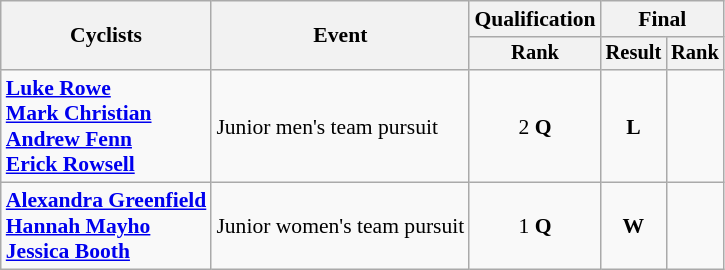<table class="wikitable" style="font-size:90%">
<tr>
<th rowspan="2">Cyclists</th>
<th rowspan="2">Event</th>
<th>Qualification</th>
<th colspan=2>Final</th>
</tr>
<tr style="font-size:95%">
<th>Rank</th>
<th>Result</th>
<th>Rank</th>
</tr>
<tr align=center>
<td align=left><strong><a href='#'>Luke Rowe</a><br><a href='#'>Mark Christian</a><br><a href='#'>Andrew Fenn</a><br><a href='#'>Erick Rowsell</a></strong></td>
<td align=left>Junior men's team pursuit</td>
<td>2 <strong>Q</strong></td>
<td><strong>L</strong></td>
<td></td>
</tr>
<tr align=center>
<td align=left><strong><a href='#'>Alexandra Greenfield</a><br><a href='#'>Hannah Mayho</a><br><a href='#'>Jessica Booth</a></strong></td>
<td align=left>Junior women's team pursuit</td>
<td>1 <strong>Q</strong></td>
<td><strong>W</strong></td>
<td></td>
</tr>
</table>
